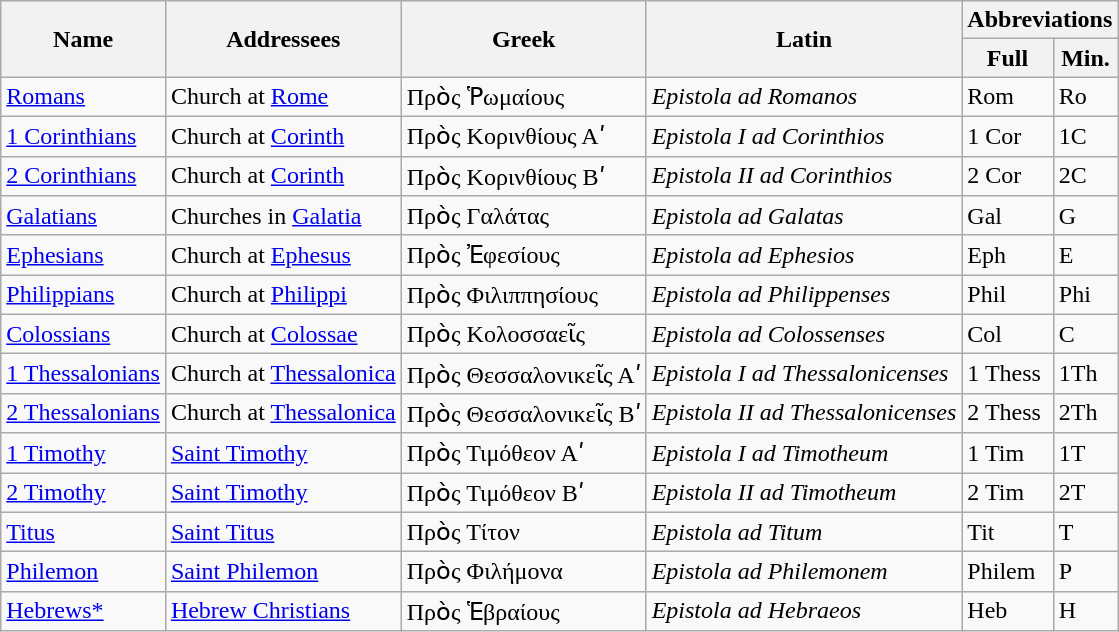<table class="wikitable sortable">
<tr>
<th rowspan=2>Name</th>
<th rowspan=2>Addressees</th>
<th rowspan=2>Greek</th>
<th rowspan=2>Latin</th>
<th colspan="2">Abbreviations</th>
</tr>
<tr>
<th>Full</th>
<th>Min.</th>
</tr>
<tr>
<td><a href='#'>Romans</a></td>
<td>Church at <a href='#'>Rome</a></td>
<td>Πρὸς Ῥωμαίους</td>
<td><em>Epistola ad Romanos</em></td>
<td>Rom</td>
<td>Ro</td>
</tr>
<tr>
<td><a href='#'>1 Corinthians</a></td>
<td>Church at <a href='#'>Corinth</a></td>
<td>Πρὸς Κορινθίους Αʹ</td>
<td><em>Epistola I ad Corinthios</em></td>
<td>1 Cor</td>
<td>1C</td>
</tr>
<tr>
<td><a href='#'>2 Corinthians</a></td>
<td>Church at <a href='#'>Corinth</a></td>
<td>Πρὸς Κορινθίους Βʹ</td>
<td><em>Epistola II ad Corinthios</em></td>
<td>2 Cor</td>
<td>2C</td>
</tr>
<tr>
<td><a href='#'>Galatians</a></td>
<td>Churches in <a href='#'>Galatia</a></td>
<td>Πρὸς Γαλάτας</td>
<td><em>Epistola ad Galatas</em></td>
<td>Gal</td>
<td>G</td>
</tr>
<tr>
<td><a href='#'>Ephesians</a></td>
<td>Church at <a href='#'>Ephesus</a></td>
<td>Πρὸς Ἐφεσίους</td>
<td><em>Epistola ad Ephesios</em></td>
<td>Eph</td>
<td>E</td>
</tr>
<tr>
<td><a href='#'>Philippians</a></td>
<td>Church at <a href='#'>Philippi</a></td>
<td>Πρὸς Φιλιππησίους</td>
<td><em>Epistola ad Philippenses</em></td>
<td>Phil</td>
<td>Phi</td>
</tr>
<tr>
<td><a href='#'>Colossians</a></td>
<td>Church at <a href='#'>Colossae</a></td>
<td>Πρὸς Κολοσσαεῖς</td>
<td><em>Epistola ad Colossenses</em></td>
<td>Col</td>
<td>C</td>
</tr>
<tr>
<td><a href='#'>1 Thessalonians</a></td>
<td>Church at <a href='#'>Thessalonica</a></td>
<td>Πρὸς Θεσσαλονικεῖς Αʹ</td>
<td><em>Epistola I ad Thessalonicenses</em></td>
<td>1 Thess</td>
<td>1Th</td>
</tr>
<tr>
<td><a href='#'>2 Thessalonians</a></td>
<td>Church at <a href='#'>Thessalonica</a></td>
<td>Πρὸς Θεσσαλονικεῖς Βʹ</td>
<td><em>Epistola II ad Thessalonicenses</em></td>
<td>2 Thess</td>
<td>2Th</td>
</tr>
<tr>
<td><a href='#'>1 Timothy</a></td>
<td><a href='#'>Saint Timothy</a></td>
<td>Πρὸς Τιμόθεον Αʹ</td>
<td><em>Epistola I ad Timotheum</em></td>
<td>1 Tim</td>
<td>1T</td>
</tr>
<tr>
<td><a href='#'>2 Timothy</a></td>
<td><a href='#'>Saint Timothy</a></td>
<td>Πρὸς Τιμόθεον Βʹ</td>
<td><em>Epistola II ad Timotheum</em></td>
<td>2 Tim</td>
<td>2T</td>
</tr>
<tr>
<td><a href='#'>Titus</a></td>
<td><a href='#'>Saint Titus</a></td>
<td>Πρὸς Τίτον</td>
<td><em>Epistola ad Titum</em></td>
<td>Tit</td>
<td>T</td>
</tr>
<tr>
<td><a href='#'>Philemon</a></td>
<td><a href='#'>Saint Philemon</a></td>
<td>Πρὸς Φιλήμονα</td>
<td><em>Epistola ad Philemonem</em></td>
<td>Philem</td>
<td>P</td>
</tr>
<tr>
<td><a href='#'>Hebrews*</a></td>
<td><a href='#'>Hebrew Christians</a></td>
<td>Πρὸς Ἑβραίους</td>
<td><em>Epistola ad Hebraeos</em></td>
<td>Heb</td>
<td>H</td>
</tr>
</table>
